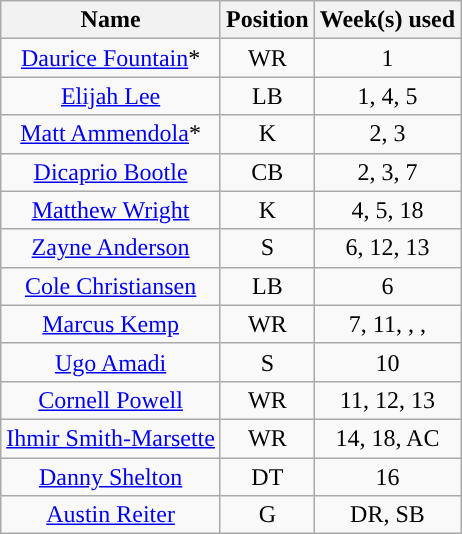<table class="wikitable" style="text-align:center">
<tr>
<th>Name</th>
<th>Position</th>
<th>Week(s) used</th>
</tr>
<tr>
<td><a href='#'>Daurice Fountain</a>*</td>
<td>WR</td>
<td>1</td>
</tr>
<tr>
<td><a href='#'>Elijah Lee</a></td>
<td>LB</td>
<td>1, 4, 5</td>
</tr>
<tr>
<td><a href='#'>Matt Ammendola</a>*</td>
<td>K</td>
<td>2, 3</td>
</tr>
<tr>
<td><a href='#'>Dicaprio Bootle</a></td>
<td>CB</td>
<td>2, 3, 7</td>
</tr>
<tr>
<td><a href='#'>Matthew Wright</a></td>
<td>K</td>
<td>4, 5, 18</td>
</tr>
<tr>
<td><a href='#'>Zayne Anderson</a></td>
<td>S</td>
<td>6, 12, 13</td>
</tr>
<tr>
<td><a href='#'>Cole Christiansen</a></td>
<td>LB</td>
<td>6</td>
</tr>
<tr>
<td><a href='#'>Marcus Kemp</a></td>
<td>WR</td>
<td>7, 11, , , </td>
</tr>
<tr>
<td><a href='#'>Ugo Amadi</a></td>
<td>S</td>
<td>10</td>
</tr>
<tr>
<td><a href='#'>Cornell Powell</a></td>
<td>WR</td>
<td>11, 12, 13</td>
</tr>
<tr>
<td><a href='#'>Ihmir Smith-Marsette</a></td>
<td>WR</td>
<td>14, 18, AC</td>
</tr>
<tr>
<td><a href='#'>Danny Shelton</a></td>
<td>DT</td>
<td>16</td>
</tr>
<tr>
<td><a href='#'>Austin Reiter</a></td>
<td>G</td>
<td>DR, SB</td>
</tr>
</table>
